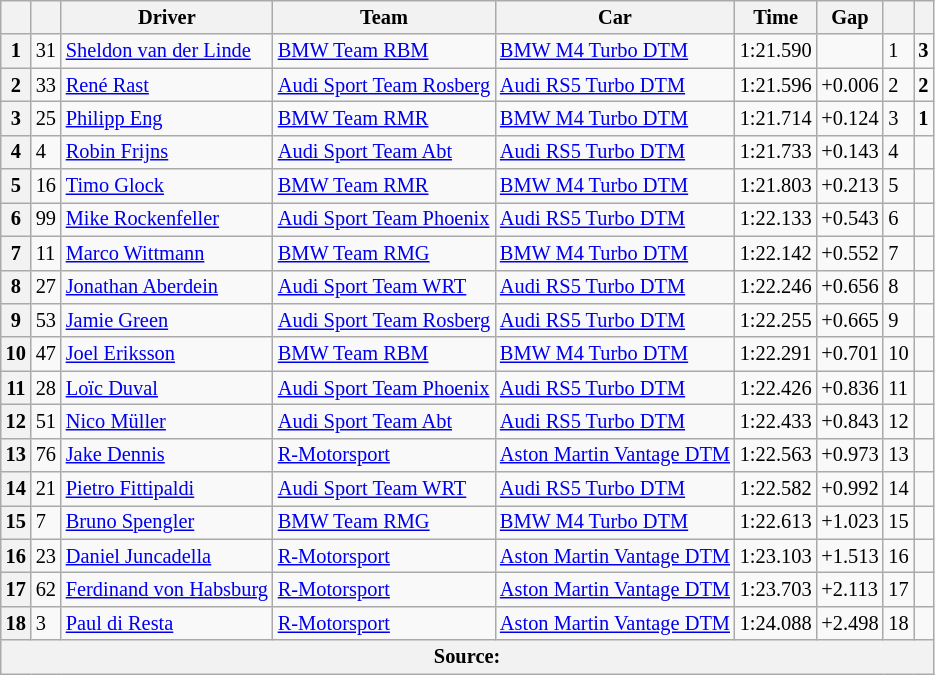<table class="wikitable" style="font-size: 85%">
<tr>
<th></th>
<th></th>
<th>Driver</th>
<th>Team</th>
<th>Car</th>
<th>Time</th>
<th>Gap</th>
<th></th>
<th></th>
</tr>
<tr>
<th>1</th>
<td>31</td>
<td> <a href='#'>Sheldon van der Linde</a></td>
<td><a href='#'>BMW Team RBM</a></td>
<td><a href='#'>BMW M4 Turbo DTM</a></td>
<td>1:21.590</td>
<td></td>
<td>1</td>
<td align=center><strong>3</strong></td>
</tr>
<tr>
<th>2</th>
<td>33</td>
<td> <a href='#'>René Rast</a></td>
<td><a href='#'>Audi Sport Team Rosberg</a></td>
<td><a href='#'>Audi RS5 Turbo DTM</a></td>
<td>1:21.596</td>
<td>+0.006</td>
<td>2</td>
<td align=center><strong>2</strong></td>
</tr>
<tr>
<th>3</th>
<td>25</td>
<td> <a href='#'>Philipp Eng</a></td>
<td><a href='#'>BMW Team RMR</a></td>
<td><a href='#'>BMW M4 Turbo DTM</a></td>
<td>1:21.714</td>
<td>+0.124</td>
<td>3</td>
<td align=center><strong>1</strong></td>
</tr>
<tr>
<th>4</th>
<td>4</td>
<td> <a href='#'>Robin Frijns</a></td>
<td><a href='#'>Audi Sport Team Abt</a></td>
<td><a href='#'>Audi RS5 Turbo DTM</a></td>
<td>1:21.733</td>
<td>+0.143</td>
<td>4</td>
<td align=center></td>
</tr>
<tr>
<th>5</th>
<td>16</td>
<td> <a href='#'>Timo Glock</a></td>
<td><a href='#'>BMW Team RMR</a></td>
<td><a href='#'>BMW M4 Turbo DTM</a></td>
<td>1:21.803</td>
<td>+0.213</td>
<td>5</td>
<td align=center></td>
</tr>
<tr>
<th>6</th>
<td>99</td>
<td> <a href='#'>Mike Rockenfeller</a></td>
<td><a href='#'>Audi Sport Team Phoenix</a></td>
<td><a href='#'>Audi RS5 Turbo DTM</a></td>
<td>1:22.133</td>
<td>+0.543</td>
<td>6</td>
<td align=center></td>
</tr>
<tr>
<th>7</th>
<td>11</td>
<td> <a href='#'>Marco Wittmann</a></td>
<td><a href='#'>BMW Team RMG</a></td>
<td><a href='#'>BMW M4 Turbo DTM</a></td>
<td>1:22.142</td>
<td>+0.552</td>
<td>7</td>
<td align=center></td>
</tr>
<tr>
<th>8</th>
<td>27</td>
<td> <a href='#'>Jonathan Aberdein</a></td>
<td><a href='#'>Audi Sport Team WRT</a></td>
<td><a href='#'>Audi RS5 Turbo DTM</a></td>
<td>1:22.246</td>
<td>+0.656</td>
<td>8</td>
<td align=center></td>
</tr>
<tr>
<th>9</th>
<td>53</td>
<td> <a href='#'>Jamie Green</a></td>
<td><a href='#'>Audi Sport Team Rosberg</a></td>
<td><a href='#'>Audi RS5 Turbo DTM</a></td>
<td>1:22.255</td>
<td>+0.665</td>
<td>9</td>
<td align=center></td>
</tr>
<tr>
<th>10</th>
<td>47</td>
<td> <a href='#'>Joel Eriksson</a></td>
<td><a href='#'>BMW Team RBM</a></td>
<td><a href='#'>BMW M4 Turbo DTM</a></td>
<td>1:22.291</td>
<td>+0.701</td>
<td>10</td>
<td align=center></td>
</tr>
<tr>
<th>11</th>
<td>28</td>
<td> <a href='#'>Loïc Duval</a></td>
<td><a href='#'>Audi Sport Team Phoenix</a></td>
<td><a href='#'>Audi RS5 Turbo DTM</a></td>
<td>1:22.426</td>
<td>+0.836</td>
<td>11</td>
<td align=center></td>
</tr>
<tr>
<th>12</th>
<td>51</td>
<td> <a href='#'>Nico Müller</a></td>
<td><a href='#'>Audi Sport Team Abt</a></td>
<td><a href='#'>Audi RS5 Turbo DTM</a></td>
<td>1:22.433</td>
<td>+0.843</td>
<td>12</td>
<td align=center></td>
</tr>
<tr>
<th>13</th>
<td>76</td>
<td> <a href='#'>Jake Dennis</a></td>
<td><a href='#'>R-Motorsport</a></td>
<td><a href='#'>Aston Martin Vantage DTM</a></td>
<td>1:22.563</td>
<td>+0.973</td>
<td>13</td>
<td align=center></td>
</tr>
<tr>
<th>14</th>
<td>21</td>
<td> <a href='#'>Pietro Fittipaldi</a></td>
<td><a href='#'>Audi Sport Team WRT</a></td>
<td><a href='#'>Audi RS5 Turbo DTM</a></td>
<td>1:22.582</td>
<td>+0.992</td>
<td>14</td>
<td align=center></td>
</tr>
<tr>
<th>15</th>
<td>7</td>
<td> <a href='#'>Bruno Spengler</a></td>
<td><a href='#'>BMW Team RMG</a></td>
<td><a href='#'>BMW M4 Turbo DTM</a></td>
<td>1:22.613</td>
<td>+1.023</td>
<td>15</td>
<td align=center></td>
</tr>
<tr>
<th>16</th>
<td>23</td>
<td> <a href='#'>Daniel Juncadella</a></td>
<td><a href='#'>R-Motorsport</a></td>
<td><a href='#'>Aston Martin Vantage DTM</a></td>
<td>1:23.103</td>
<td>+1.513</td>
<td>16</td>
<td align=center></td>
</tr>
<tr>
<th>17</th>
<td>62</td>
<td> <a href='#'>Ferdinand von Habsburg</a></td>
<td><a href='#'>R-Motorsport</a></td>
<td><a href='#'>Aston Martin Vantage DTM</a></td>
<td>1:23.703</td>
<td>+2.113</td>
<td>17</td>
<td align=center></td>
</tr>
<tr>
<th>18</th>
<td>3</td>
<td> <a href='#'>Paul di Resta</a></td>
<td><a href='#'>R-Motorsport</a></td>
<td><a href='#'>Aston Martin Vantage DTM</a></td>
<td>1:24.088</td>
<td>+2.498</td>
<td>18</td>
<td align=center></td>
</tr>
<tr>
<th colspan=9>Source:</th>
</tr>
</table>
